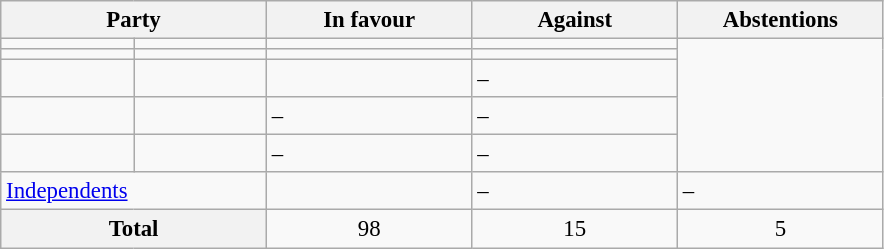<table class="wikitable" style="font-size:95%;">
<tr>
<th style="width:170px;" colspan="2">Party</th>
<th style="width:130px;">In favour</th>
<th style="width:130px;">Against</th>
<th style="width:130px;">Abstentions</th>
</tr>
<tr>
<td></td>
<td></td>
<td></td>
<td></td>
</tr>
<tr>
<td></td>
<td></td>
<td></td>
<td></td>
</tr>
<tr>
<td></td>
<td></td>
<td></td>
<td>–</td>
</tr>
<tr>
<td></td>
<td></td>
<td>–</td>
<td>–</td>
</tr>
<tr>
<td></td>
<td></td>
<td>–</td>
<td>–</td>
</tr>
<tr>
<td colspan="2"><a href='#'>Independents</a></td>
<td></td>
<td>–</td>
<td>–</td>
</tr>
<tr style="text-align:center;">
<th colspan="2">Total</th>
<td>98</td>
<td>15</td>
<td>5</td>
</tr>
</table>
